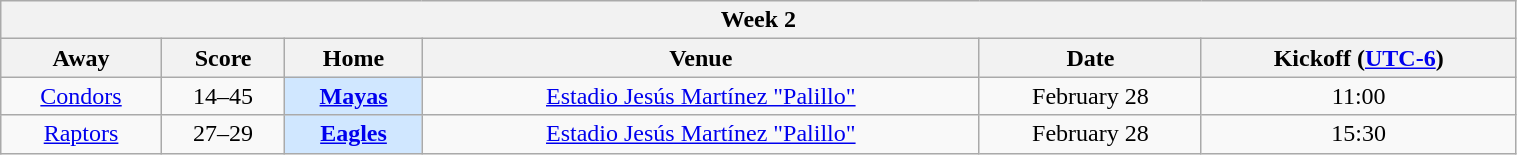<table class="wikitable mw-collapsible mw-collapsed" style="width:80%;">
<tr>
<th colspan="8">Week 2</th>
</tr>
<tr>
<th>Away</th>
<th>Score</th>
<th>Home</th>
<th>Venue</th>
<th>Date</th>
<th>Kickoff (<a href='#'>UTC-6</a>)</th>
</tr>
<tr align="center">
<td><a href='#'>Condors</a></td>
<td>14–45</td>
<td bgcolor="#D0E7FF"><strong><a href='#'>Mayas</a></strong></td>
<td><a href='#'>Estadio Jesús Martínez "Palillo"</a></td>
<td>February 28</td>
<td>11:00</td>
</tr>
<tr align="center">
<td><a href='#'>Raptors</a></td>
<td>27–29</td>
<td bgcolor="#D0E7FF"><strong><a href='#'>Eagles</a></strong></td>
<td><a href='#'>Estadio Jesús Martínez "Palillo"</a></td>
<td>February 28</td>
<td>15:30</td>
</tr>
</table>
